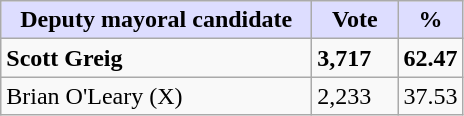<table class="wikitable">
<tr>
<th style="background:#ddf; width:200px;">Deputy mayoral candidate</th>
<th style="background:#ddf; width:50px;">Vote</th>
<th style="background:#ddf; width:30px;">%</th>
</tr>
<tr>
<td><strong>Scott Greig</strong></td>
<td><strong>3,717</strong></td>
<td><strong>62.47</strong></td>
</tr>
<tr>
<td>Brian O'Leary (X)</td>
<td>2,233</td>
<td>37.53</td>
</tr>
</table>
